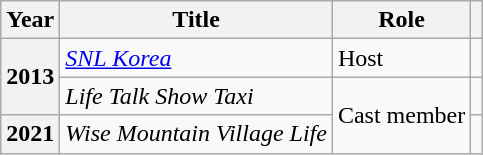<table class="wikitable plainrowheaders">
<tr>
<th scope="col">Year</th>
<th scope="col">Title</th>
<th scope="col">Role</th>
<th scope="col" class="unsortable"></th>
</tr>
<tr>
<th scope="row" rowspan="2">2013</th>
<td><em><a href='#'>SNL Korea</a></em></td>
<td>Host</td>
<td style="text-align:center"><br></td>
</tr>
<tr>
<td><em>Life Talk Show Taxi</em></td>
<td rowspan="2">Cast member</td>
<td style="text-align:center"></td>
</tr>
<tr>
<th scope="row">2021</th>
<td><em>Wise Mountain Village Life</em></td>
<td style="text-align:center"></td>
</tr>
</table>
